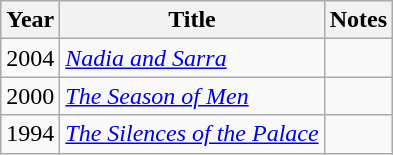<table class="wikitable">
<tr>
<th>Year</th>
<th>Title</th>
<th>Notes</th>
</tr>
<tr>
<td>2004</td>
<td><em><a href='#'>Nadia and Sarra</a></em></td>
<td></td>
</tr>
<tr>
<td>2000</td>
<td><em><a href='#'>The Season of Men</a></em></td>
<td></td>
</tr>
<tr>
<td>1994</td>
<td><em><a href='#'>The Silences of the Palace</a></em></td>
<td></td>
</tr>
</table>
